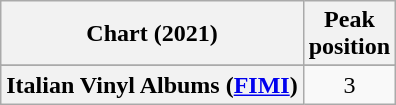<table class="wikitable plainrowheaders" style="text-align:center">
<tr>
<th scope="col">Chart (2021)</th>
<th scope="col">Peak<br>position</th>
</tr>
<tr>
</tr>
<tr>
<th scope="row">Italian Vinyl Albums (<a href='#'>FIMI</a>)</th>
<td>3</td>
</tr>
</table>
